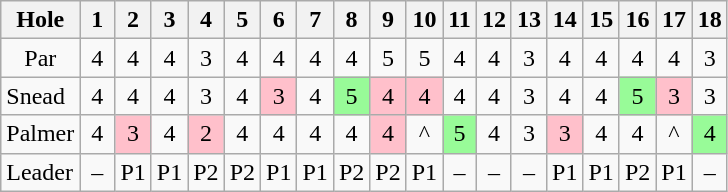<table class="wikitable" style="text-align:center">
<tr>
<th>Hole</th>
<th> 1 </th>
<th> 2 </th>
<th> 3 </th>
<th> 4 </th>
<th> 5 </th>
<th> 6 </th>
<th> 7 </th>
<th> 8 </th>
<th> 9 </th>
<th>10</th>
<th>11</th>
<th>12</th>
<th>13</th>
<th>14</th>
<th>15</th>
<th>16</th>
<th>17</th>
<th>18</th>
</tr>
<tr>
<td>Par</td>
<td>4</td>
<td>4</td>
<td>4</td>
<td>3</td>
<td>4</td>
<td>4</td>
<td>4</td>
<td>4</td>
<td>5</td>
<td>5</td>
<td>4</td>
<td>4</td>
<td>3</td>
<td>4</td>
<td>4</td>
<td>4</td>
<td>4</td>
<td>3</td>
</tr>
<tr>
<td align=left> Snead</td>
<td>4</td>
<td>4</td>
<td>4</td>
<td>3</td>
<td>4</td>
<td style="background: Pink;">3</td>
<td>4</td>
<td style="background: PaleGreen;">5</td>
<td style="background: Pink;">4</td>
<td style="background: Pink;">4</td>
<td>4</td>
<td>4</td>
<td>3</td>
<td>4</td>
<td>4</td>
<td style="background: PaleGreen;">5</td>
<td style="background: Pink;">3</td>
<td>3</td>
</tr>
<tr>
<td align=left> Palmer</td>
<td>4</td>
<td style="background: Pink;">3</td>
<td>4</td>
<td style="background: Pink;">2</td>
<td>4</td>
<td>4</td>
<td>4</td>
<td>4</td>
<td style="background: Pink;">4</td>
<td>^</td>
<td style="background: PaleGreen;">5</td>
<td>4</td>
<td>3</td>
<td style="background: Pink;">3</td>
<td>4</td>
<td>4</td>
<td>^</td>
<td style="background: PaleGreen;">4</td>
</tr>
<tr>
<td align=left>Leader</td>
<td>–</td>
<td>P1</td>
<td>P1</td>
<td>P2</td>
<td>P2</td>
<td>P1</td>
<td>P1</td>
<td>P2</td>
<td>P2</td>
<td>P1</td>
<td>–</td>
<td>–</td>
<td>–</td>
<td>P1</td>
<td>P1</td>
<td>P2</td>
<td>P1</td>
<td>–</td>
</tr>
</table>
